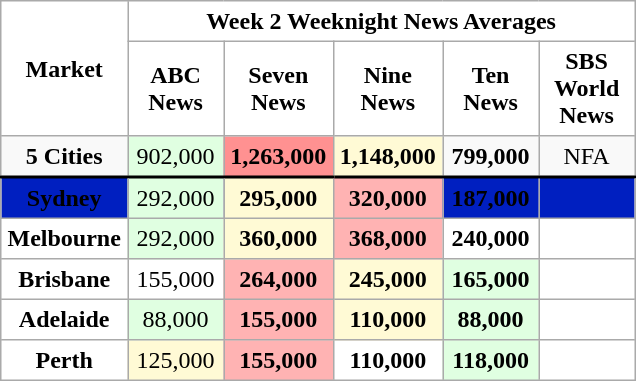<table border="1" cellpadding="4" cellspacing="0" style="border:1px solid #aaa; border-collapse:collapse">
<tr bgcolor="white" align="center">
<th rowspan=2>Market</th>
<th colspan=5>Week 2 Weeknight News Averages</th>
</tr>
<tr bgcolor="white" align="center">
<td width=55><strong>ABC News</strong></td>
<td width=55><strong>Seven News</strong></td>
<td width=55><strong>Nine News</strong></td>
<td width=55><strong>Ten News</strong></td>
<td width=55><strong>SBS World News</strong></td>
</tr>
<tr align=center bgcolor="#f9f9f9">
<th style="text-align:center;border-bottom: solid 2px;">5 Cities</th>
<td style="background-color: #e0ffe1;border-bottom: solid 2px;">902,000</td>
<th style="background-color: #ff9191;border-bottom: solid 2px;">1,263,000</th>
<th style="background-color: #FFFAD5;border-bottom: solid 2px;">1,148,000</th>
<th style="text-align:center;border-bottom: solid 2px;">799,000</th>
<td style="text-align:center;border-bottom: solid 2px;">NFA</td>
</tr>
<tr align=center bgcolor=="#f1ffec">
<th>Sydney</th>
<td style="background-color: #e0ffe1">292,000</td>
<th style="background-color: #FFFAD5">295,000</th>
<th style="background-color: #FFB3B3">320,000</th>
<th align="center;border-bottom: solid 2px;">187,000</th>
<td align="center;border-bottom: solid 2px;"></td>
</tr>
<tr align=center>
<th>Melbourne</th>
<td style="background-color: #e0ffe1">292,000</td>
<th style="background-color: #FFFAD5">360,000</th>
<th style="background-color: #FFB3B3">368,000</th>
<th align="center;border-bottom: solid 2px;">240,000</th>
<td align="center;border-bottom: solid 2px;"></td>
</tr>
<tr align=center>
<th>Brisbane</th>
<td align="center;border-bottom: solid 2px;">155,000</td>
<th style="background-color: #FFB3B3">264,000</th>
<th style="background-color: #FFFAD5">245,000</th>
<th style="background-color: #e0ffe1">165,000</th>
<td align="center;border-bottom: solid 2px;"></td>
</tr>
<tr align=center>
<th>Adelaide</th>
<td style="background-color: #e0ffe1">88,000</td>
<th style="background-color: #FFB3B3">155,000</th>
<th style="background-color: #FFFAD5">110,000</th>
<th style="background-color: #e0ffe1">88,000</th>
<td align="center;border-bottom: solid 2px;"></td>
</tr>
<tr align=center>
<th>Perth</th>
<td style="background-color: #FFFAD5">125,000</td>
<th style="background-color: #FFB3B3">155,000</th>
<th align="center;border-bottom: solid 2px;">110,000</th>
<th style="background-color: #e0ffe1">118,000</th>
<td align="center;border-bottom: solid 2px;"></td>
</tr>
</table>
